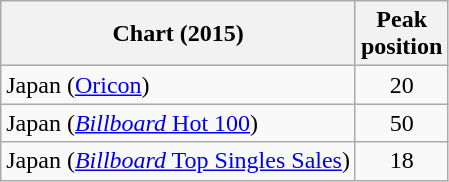<table class="wikitable sortable plainrowheaders">
<tr>
<th scope="col">Chart (2015)</th>
<th scope="col">Peak<br>position</th>
</tr>
<tr>
<td>Japan (<a href='#'>Oricon</a>)</td>
<td style="text-align:center;">20</td>
</tr>
<tr>
<td>Japan (<a href='#'><em>Billboard</em> Hot 100</a>)</td>
<td style="text-align:center;">50</td>
</tr>
<tr>
<td>Japan (<a href='#'><em>Billboard</em> Top Singles Sales</a>)</td>
<td style="text-align:center;">18</td>
</tr>
</table>
